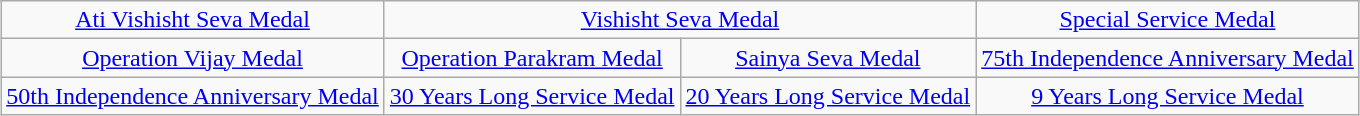<table class="wikitable" style="margin:1em auto; text-align:center;">
<tr>
<td><a href='#'>Ati Vishisht Seva Medal</a></td>
<td colspan="2"><a href='#'>Vishisht Seva Medal</a></td>
<td><a href='#'>Special Service Medal</a></td>
</tr>
<tr>
<td><a href='#'>Operation Vijay Medal</a></td>
<td><a href='#'>Operation Parakram Medal</a></td>
<td><a href='#'>Sainya Seva Medal</a></td>
<td><a href='#'>75th Independence Anniversary Medal</a></td>
</tr>
<tr>
<td><a href='#'>50th Independence Anniversary Medal</a></td>
<td><a href='#'>30 Years Long Service Medal</a></td>
<td><a href='#'>20 Years Long Service Medal</a></td>
<td><a href='#'>9 Years Long Service Medal</a></td>
</tr>
</table>
